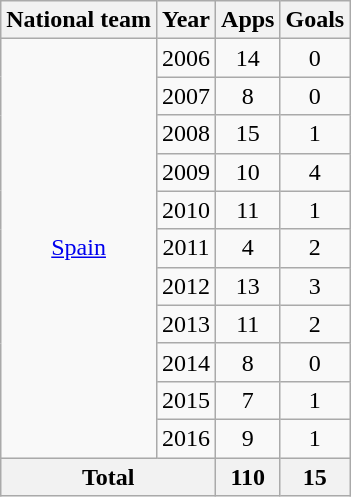<table class="wikitable" style="text-align:center">
<tr>
<th>National team</th>
<th>Year</th>
<th>Apps</th>
<th>Goals</th>
</tr>
<tr>
<td rowspan="11"><a href='#'>Spain</a></td>
<td>2006</td>
<td>14</td>
<td>0</td>
</tr>
<tr>
<td>2007</td>
<td>8</td>
<td>0</td>
</tr>
<tr>
<td>2008</td>
<td>15</td>
<td>1</td>
</tr>
<tr>
<td>2009</td>
<td>10</td>
<td>4</td>
</tr>
<tr>
<td>2010</td>
<td>11</td>
<td>1</td>
</tr>
<tr>
<td>2011</td>
<td>4</td>
<td>2</td>
</tr>
<tr>
<td>2012</td>
<td>13</td>
<td>3</td>
</tr>
<tr>
<td>2013</td>
<td>11</td>
<td>2</td>
</tr>
<tr>
<td>2014</td>
<td>8</td>
<td>0</td>
</tr>
<tr>
<td>2015</td>
<td>7</td>
<td>1</td>
</tr>
<tr>
<td>2016</td>
<td>9</td>
<td>1</td>
</tr>
<tr>
<th colspan="2">Total</th>
<th>110</th>
<th>15</th>
</tr>
</table>
